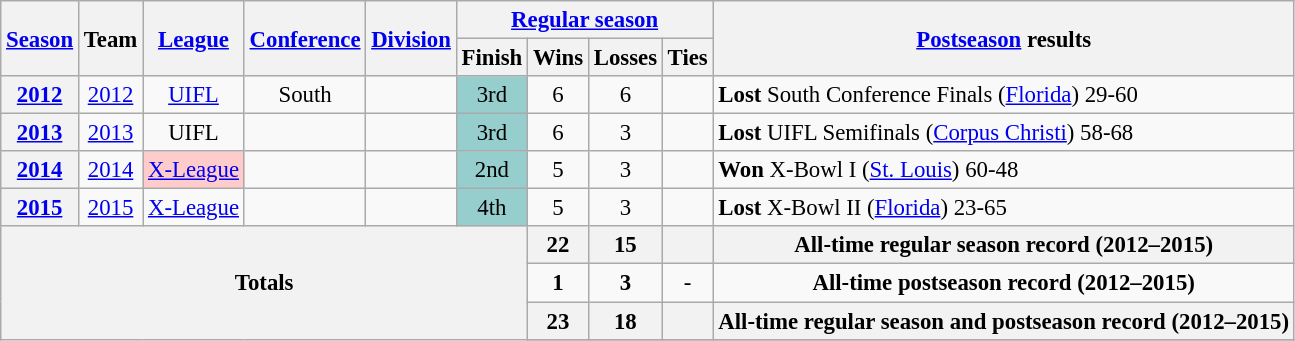<table class="wikitable" style="font-size: 95%;">
<tr>
<th rowspan="2"><a href='#'>Season</a></th>
<th rowspan="2">Team</th>
<th rowspan="2"><a href='#'>League</a></th>
<th rowspan="2"><a href='#'>Conference</a></th>
<th rowspan="2"><a href='#'>Division</a></th>
<th colspan="4"><a href='#'>Regular season</a></th>
<th rowspan="2"><a href='#'>Postseason</a> results</th>
</tr>
<tr>
<th>Finish</th>
<th>Wins</th>
<th>Losses</th>
<th>Ties</th>
</tr>
<tr background:#fcc;">
<th style="text-align:center;"><a href='#'>2012</a></th>
<td style="text-align:center;"><a href='#'>2012</a></td>
<td style="text-align:center;"><a href='#'>UIFL</a></td>
<td style="text-align:center;">South</td>
<td style="text-align:center;"></td>
<td style="text-align:center;background:#96cdcd;">3rd</td>
<td style="text-align:center;">6</td>
<td style="text-align:center;">6</td>
<td style="text-align:center;"></td>
<td><strong>Lost</strong> South Conference Finals (<a href='#'>Florida</a>) 29-60</td>
</tr>
<tr>
<th style="text-align:center;"><a href='#'>2013</a></th>
<td style="text-align:center;"><a href='#'>2013</a></td>
<td style="text-align:center;">UIFL</td>
<td style="text-align:center;"></td>
<td style="text-align:center;"></td>
<td style="text-align:center;background:#96cdcd;">3rd</td>
<td style="text-align:center;">6</td>
<td style="text-align:center;">3</td>
<td style="text-align:center;"></td>
<td><strong>Lost</strong> UIFL Semifinals (<a href='#'>Corpus Christi</a>) 58-68</td>
</tr>
<tr>
<th style="text-align:center;"><a href='#'>2014</a></th>
<td style="text-align:center;"><a href='#'>2014</a></td>
<td style="text-align:center;background:#fcc;"><a href='#'>X-League</a></td>
<td style="text-align:center;"></td>
<td style="text-align:center;"></td>
<td style="text-align:center;background:#96cdcd;">2nd</td>
<td style="text-align:center;">5</td>
<td style="text-align:center;">3</td>
<td style="text-align:center;"></td>
<td><strong>Won</strong> X-Bowl I (<a href='#'>St. Louis</a>) 60-48</td>
</tr>
<tr>
<th style="text-align:center;"><a href='#'>2015</a></th>
<td style="text-align:center;"><a href='#'>2015</a></td>
<td style="text-align:center;"><a href='#'>X-League</a></td>
<td style="text-align:center;"></td>
<td style="text-align:center;"></td>
<td style="text-align:center;background:#96cdcd;">4th</td>
<td style="text-align:center;">5</td>
<td style="text-align:center;">3</td>
<td style="text-align:center;"></td>
<td><strong>Lost</strong> X-Bowl II (<a href='#'>Florida</a>) 23-65</td>
</tr>
<tr>
<th style="text-align:center;" rowspan="5" colspan="6">Totals</th>
<th style="text-align:center;"><strong>22</strong></th>
<th style="text-align:center;"><strong>15</strong></th>
<th style="text-align:center;"></th>
<th style="text-align:center;" colspan="3"><strong>All-time regular season record (2012–2015)</strong></th>
</tr>
<tr style="text-align:center;">
<td><strong>1</strong></td>
<td><strong>3</strong></td>
<td>-</td>
<td colspan="3"><strong>All-time postseason record (2012–2015)</strong></td>
</tr>
<tr>
<th style="text-align:center;"><strong>23</strong></th>
<th style="text-align:center;"><strong>18</strong></th>
<th style="text-align:center;"></th>
<th style="text-align:center;" colspan="3"><strong>All-time regular season and  postseason record (2012–2015)</strong></th>
</tr>
<tr>
</tr>
</table>
